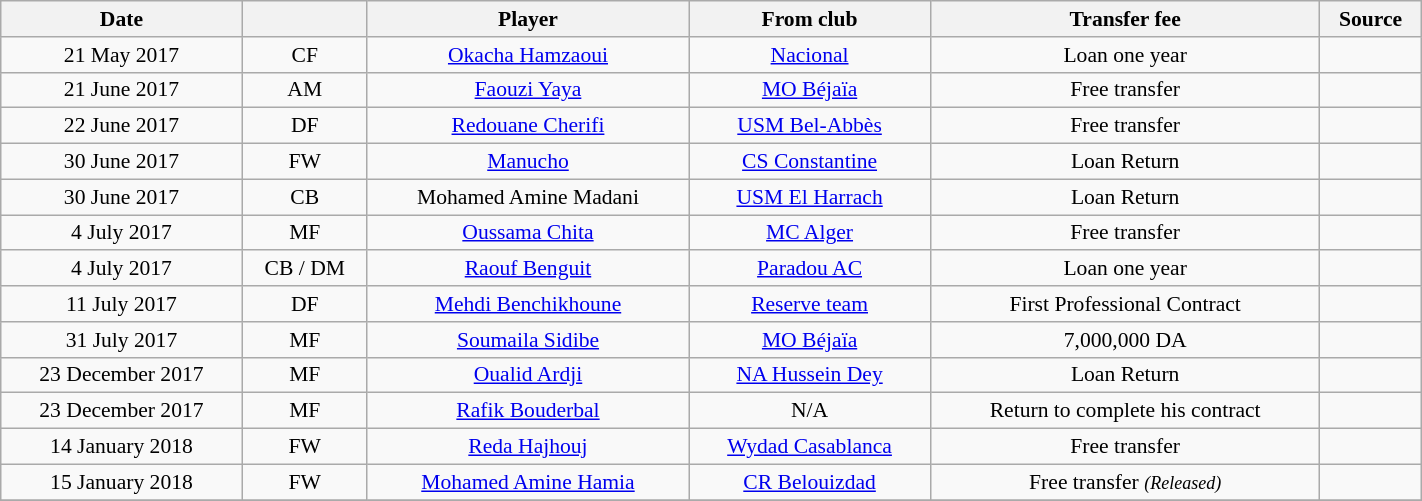<table class="wikitable sortable" style="width:75%; text-align:center; font-size:90%; text-align:centre;">
<tr>
<th>Date</th>
<th></th>
<th>Player</th>
<th>From club</th>
<th>Transfer fee</th>
<th>Source</th>
</tr>
<tr>
<td>21 May 2017</td>
<td>CF</td>
<td> <a href='#'>Okacha Hamzaoui</a></td>
<td> <a href='#'>Nacional</a></td>
<td>Loan one year</td>
<td></td>
</tr>
<tr>
<td>21 June 2017</td>
<td>AM</td>
<td> <a href='#'>Faouzi Yaya</a></td>
<td> <a href='#'>MO Béjaïa</a></td>
<td>Free transfer</td>
<td></td>
</tr>
<tr>
<td>22 June 2017</td>
<td>DF</td>
<td> <a href='#'>Redouane Cherifi</a></td>
<td> <a href='#'>USM Bel-Abbès</a></td>
<td>Free transfer</td>
<td></td>
</tr>
<tr>
<td>30 June 2017</td>
<td>FW</td>
<td> <a href='#'>Manucho</a></td>
<td> <a href='#'>CS Constantine</a></td>
<td>Loan Return</td>
<td></td>
</tr>
<tr>
<td>30 June 2017</td>
<td>CB</td>
<td> Mohamed Amine Madani</td>
<td> <a href='#'>USM El Harrach</a></td>
<td>Loan Return</td>
<td></td>
</tr>
<tr>
<td>4 July 2017</td>
<td>MF</td>
<td> <a href='#'>Oussama Chita</a></td>
<td> <a href='#'>MC Alger</a></td>
<td>Free transfer</td>
<td></td>
</tr>
<tr>
<td>4 July 2017</td>
<td>CB / DM</td>
<td> <a href='#'>Raouf Benguit</a></td>
<td> <a href='#'>Paradou AC</a></td>
<td>Loan one year</td>
<td></td>
</tr>
<tr>
<td>11 July 2017</td>
<td>DF</td>
<td> <a href='#'>Mehdi Benchikhoune</a></td>
<td><a href='#'>Reserve team</a></td>
<td>First Professional Contract</td>
<td></td>
</tr>
<tr>
<td>31 July 2017</td>
<td>MF</td>
<td> <a href='#'>Soumaila Sidibe</a></td>
<td> <a href='#'>MO Béjaïa</a></td>
<td>7,000,000 DA</td>
<td></td>
</tr>
<tr>
<td>23 December 2017</td>
<td>MF</td>
<td> <a href='#'>Oualid Ardji</a></td>
<td> <a href='#'>NA Hussein Dey</a></td>
<td>Loan Return</td>
<td></td>
</tr>
<tr>
<td>23 December 2017</td>
<td>MF</td>
<td> <a href='#'>Rafik Bouderbal</a></td>
<td>N/A</td>
<td>Return to complete his contract</td>
<td></td>
</tr>
<tr>
<td>14 January 2018</td>
<td>FW</td>
<td> <a href='#'>Reda Hajhouj</a></td>
<td> <a href='#'>Wydad Casablanca</a></td>
<td>Free transfer</td>
<td></td>
</tr>
<tr>
<td>15 January 2018</td>
<td>FW</td>
<td> <a href='#'>Mohamed Amine Hamia</a></td>
<td> <a href='#'>CR Belouizdad</a></td>
<td>Free transfer <small><em>(Released)</em></small></td>
<td></td>
</tr>
<tr>
</tr>
</table>
